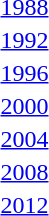<table>
<tr>
<td><a href='#'>1988</a></td>
<td></td>
<td></td>
<td></td>
</tr>
<tr>
<td><a href='#'>1992</a></td>
<td></td>
<td></td>
<td></td>
</tr>
<tr>
<td><a href='#'>1996</a></td>
<td></td>
<td></td>
<td></td>
</tr>
<tr>
<td><a href='#'>2000</a></td>
<td></td>
<td></td>
<td></td>
</tr>
<tr>
<td><a href='#'>2004</a></td>
<td></td>
<td></td>
<td></td>
</tr>
<tr>
<td><a href='#'>2008</a></td>
<td></td>
<td></td>
<td></td>
</tr>
<tr>
<td><a href='#'>2012</a></td>
<td></td>
<td></td>
<td></td>
</tr>
</table>
